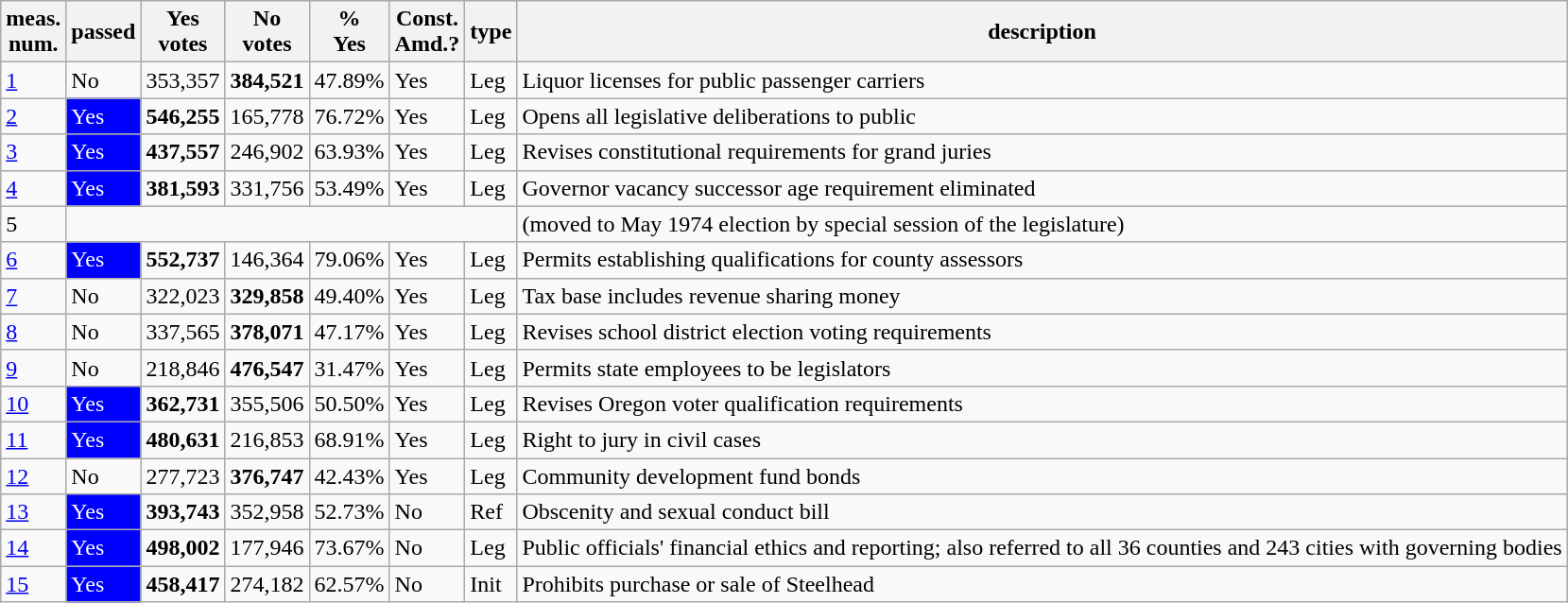<table class="wikitable sortable">
<tr>
<th>meas.<br>num.</th>
<th>passed</th>
<th>Yes<br>votes</th>
<th>No<br>votes</th>
<th>%<br>Yes</th>
<th>Const.<br>Amd.?</th>
<th>type</th>
<th>description</th>
</tr>
<tr>
<td><a href='#'>1</a></td>
<td>No</td>
<td>353,357</td>
<td><strong>384,521</strong></td>
<td>47.89%</td>
<td>Yes</td>
<td>Leg</td>
<td>Liquor licenses for public passenger carriers</td>
</tr>
<tr>
<td><a href='#'>2</a></td>
<td style="background:blue;color:white">Yes</td>
<td><strong>546,255</strong></td>
<td>165,778</td>
<td>76.72%</td>
<td>Yes</td>
<td>Leg</td>
<td>Opens all legislative deliberations to public</td>
</tr>
<tr>
<td><a href='#'>3</a></td>
<td style="background:blue;color:white">Yes</td>
<td><strong>437,557</strong></td>
<td>246,902</td>
<td>63.93%</td>
<td>Yes</td>
<td>Leg</td>
<td>Revises constitutional requirements for grand juries</td>
</tr>
<tr>
<td><a href='#'>4</a></td>
<td style="background:blue;color:white">Yes</td>
<td><strong>381,593</strong></td>
<td>331,756</td>
<td>53.49%</td>
<td>Yes</td>
<td>Leg</td>
<td>Governor vacancy successor age requirement eliminated</td>
</tr>
<tr>
<td>5</td>
<td colspan="6"></td>
<td>(moved to May 1974 election by special session of the legislature)</td>
</tr>
<tr>
<td><a href='#'>6</a></td>
<td style="background:blue;color:white">Yes</td>
<td><strong>552,737</strong></td>
<td>146,364</td>
<td>79.06%</td>
<td>Yes</td>
<td>Leg</td>
<td>Permits establishing qualifications for county assessors</td>
</tr>
<tr>
<td><a href='#'>7</a></td>
<td>No</td>
<td>322,023</td>
<td><strong>329,858</strong></td>
<td>49.40%</td>
<td>Yes</td>
<td>Leg</td>
<td>Tax base includes revenue sharing money</td>
</tr>
<tr>
<td><a href='#'>8</a></td>
<td>No</td>
<td>337,565</td>
<td><strong>378,071</strong></td>
<td>47.17%</td>
<td>Yes</td>
<td>Leg</td>
<td>Revises school district election voting requirements</td>
</tr>
<tr>
<td><a href='#'>9</a></td>
<td>No</td>
<td>218,846</td>
<td><strong>476,547</strong></td>
<td>31.47%</td>
<td>Yes</td>
<td>Leg</td>
<td>Permits state employees to be legislators</td>
</tr>
<tr>
<td><a href='#'>10</a></td>
<td style="background:blue;color:white">Yes</td>
<td><strong>362,731</strong></td>
<td>355,506</td>
<td>50.50%</td>
<td>Yes</td>
<td>Leg</td>
<td>Revises Oregon voter qualification requirements</td>
</tr>
<tr>
<td><a href='#'>11</a></td>
<td style="background:blue;color:white">Yes</td>
<td><strong>480,631</strong></td>
<td>216,853</td>
<td>68.91%</td>
<td>Yes</td>
<td>Leg</td>
<td>Right to jury in civil cases</td>
</tr>
<tr>
<td><a href='#'>12</a></td>
<td>No</td>
<td>277,723</td>
<td><strong>376,747</strong></td>
<td>42.43%</td>
<td>Yes</td>
<td>Leg</td>
<td>Community development fund bonds</td>
</tr>
<tr>
<td><a href='#'>13</a></td>
<td style="background:blue;color:white">Yes</td>
<td><strong>393,743</strong></td>
<td>352,958</td>
<td>52.73%</td>
<td>No</td>
<td>Ref</td>
<td>Obscenity and sexual conduct bill</td>
</tr>
<tr>
<td><a href='#'>14</a></td>
<td style="background:blue;color:white">Yes</td>
<td><strong>498,002</strong></td>
<td>177,946</td>
<td>73.67%</td>
<td>No</td>
<td>Leg</td>
<td>Public officials' financial ethics and reporting; also referred to all 36 counties and 243 cities with governing bodies</td>
</tr>
<tr>
<td><a href='#'>15</a></td>
<td style="background:blue;color:white">Yes</td>
<td><strong>458,417</strong></td>
<td>274,182</td>
<td>62.57%</td>
<td>No</td>
<td>Init</td>
<td>Prohibits purchase or sale of Steelhead</td>
</tr>
</table>
